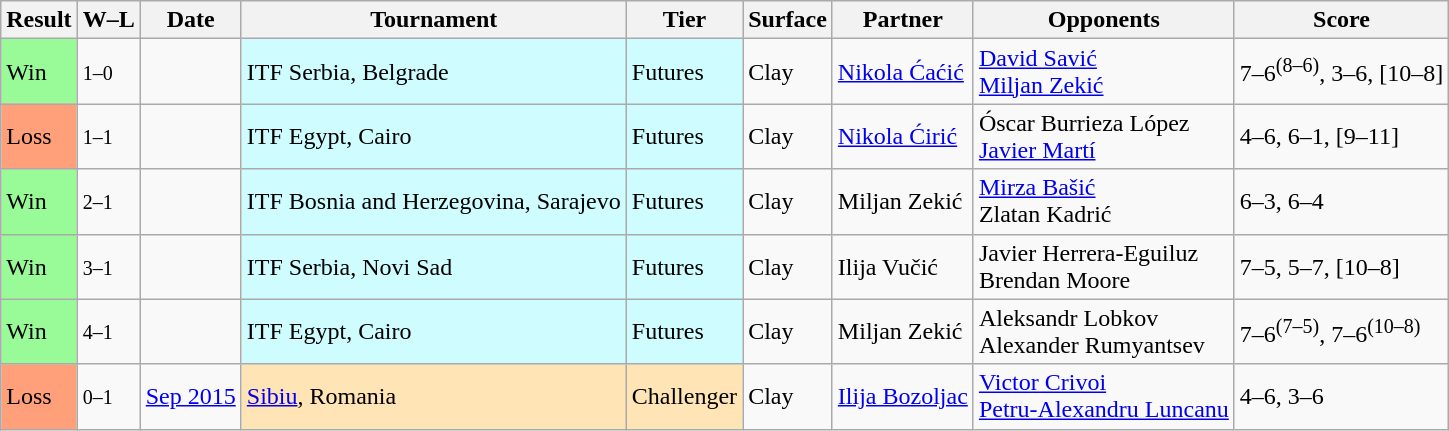<table class="sortable wikitable">
<tr>
<th>Result</th>
<th class="unsortable">W–L</th>
<th>Date</th>
<th>Tournament</th>
<th>Tier</th>
<th>Surface</th>
<th>Partner</th>
<th>Opponents</th>
<th class="unsortable">Score</th>
</tr>
<tr>
<td bgcolor=98fb98>Win</td>
<td><small>1–0</small></td>
<td></td>
<td bgcolor=cffcff>ITF Serbia, Belgrade</td>
<td bgcolor=cffcff>Futures</td>
<td>Clay</td>
<td> <a href='#'>Nikola Ćaćić</a></td>
<td> <a href='#'>David Savić</a><br> <a href='#'>Miljan Zekić</a></td>
<td>7–6<sup>(8–6)</sup>, 3–6, [10–8]</td>
</tr>
<tr>
<td bgcolor=FFA07A>Loss</td>
<td><small>1–1</small></td>
<td></td>
<td bgcolor=cffcff>ITF Egypt, Cairo</td>
<td bgcolor=cffcff>Futures</td>
<td>Clay</td>
<td> <a href='#'>Nikola Ćirić</a></td>
<td> Óscar Burrieza López<br> <a href='#'>Javier Martí</a></td>
<td>4–6, 6–1, [9–11]</td>
</tr>
<tr>
<td bgcolor=98fb98>Win</td>
<td><small>2–1</small></td>
<td></td>
<td bgcolor=cffcff>ITF Bosnia and Herzegovina, Sarajevo</td>
<td bgcolor=cffcff>Futures</td>
<td>Clay</td>
<td> Miljan Zekić</td>
<td> <a href='#'>Mirza Bašić</a><br> Zlatan Kadrić</td>
<td>6–3, 6–4</td>
</tr>
<tr>
<td bgcolor=98fb98>Win</td>
<td><small>3–1</small></td>
<td></td>
<td bgcolor=cffcff>ITF Serbia, Novi Sad</td>
<td bgcolor=cffcff>Futures</td>
<td>Clay</td>
<td> Ilija Vučić</td>
<td> Javier Herrera-Eguiluz<br> Brendan Moore</td>
<td>7–5, 5–7, [10–8]</td>
</tr>
<tr>
<td bgcolor=98fb98>Win</td>
<td><small>4–1</small></td>
<td></td>
<td bgcolor=cffcff>ITF Egypt, Cairo</td>
<td bgcolor=cffcff>Futures</td>
<td>Clay</td>
<td> Miljan Zekić</td>
<td> Aleksandr Lobkov<br> Alexander Rumyantsev</td>
<td>7–6<sup>(7–5)</sup>, 7–6<sup>(10–8)</sup></td>
</tr>
<tr>
<td bgcolor=FFA07A>Loss</td>
<td><small>0–1</small></td>
<td><a href='#'>Sep 2015</a></td>
<td style="background:moccasin;"><a href='#'>Sibiu</a>, Romania</td>
<td style="background:moccasin;">Challenger</td>
<td>Clay</td>
<td> <a href='#'>Ilija Bozoljac</a></td>
<td> <a href='#'>Victor Crivoi</a><br> <a href='#'>Petru-Alexandru Luncanu</a></td>
<td>4–6, 3–6</td>
</tr>
</table>
